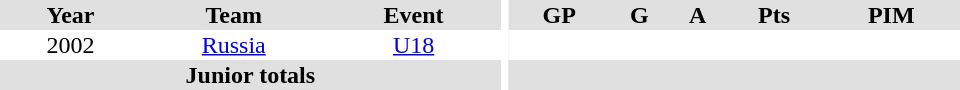<table border="0" cellpadding="1" cellspacing="0" ID="Table3" style="text-align:center; width:40em">
<tr ALIGN="center" bgcolor="#e0e0e0">
<th>Year</th>
<th>Team</th>
<th>Event</th>
<th rowspan="99" bgcolor="#ffffff"></th>
<th>GP</th>
<th>G</th>
<th>A</th>
<th>Pts</th>
<th>PIM</th>
</tr>
<tr>
<td>2002</td>
<td><a href='#'>Russia</a></td>
<td><a href='#'>U18</a></td>
<td></td>
<td></td>
<td></td>
<td></td>
<td></td>
</tr>
<tr bgcolor="#e0e0e0">
<th colspan="3">Junior totals</th>
<th></th>
<th></th>
<th></th>
<th></th>
<th></th>
</tr>
</table>
